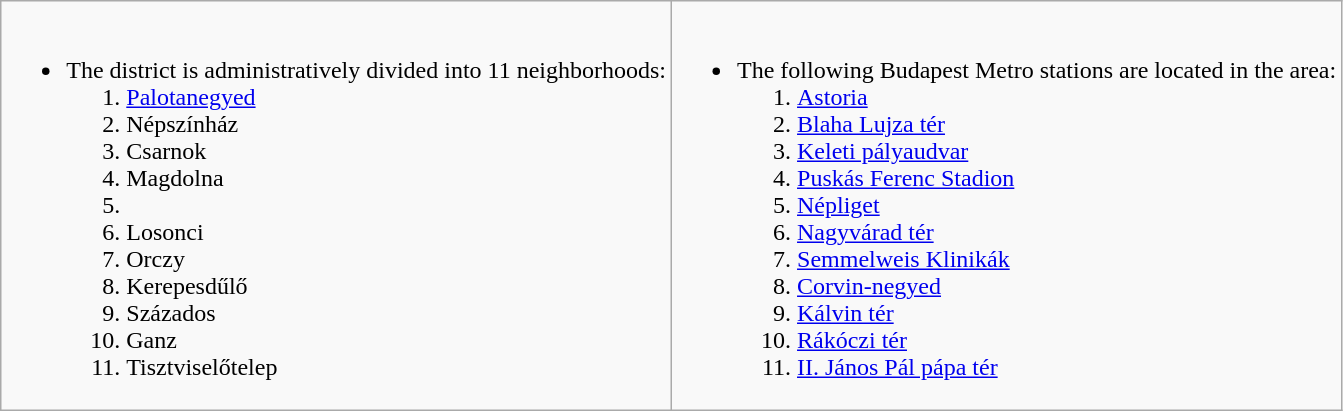<table class="wikitable">
<tr valign="top">
<td><br><ul><li>The district is administratively divided into 11 neighborhoods:<ol><li><a href='#'>Palotanegyed</a></li><li>Népszínház</li><li>Csarnok</li><li>Magdolna</li><li></li><li>Losonci</li><li>Orczy</li><li>Kerepesdűlő</li><li>Százados</li><li>Ganz</li><li>Tisztviselőtelep</li></ol></li></ul></td>
<td><br><ul><li>The following Budapest Metro stations are located in the area:<ol><li><a href='#'>Astoria</a> </li><li><a href='#'>Blaha Lujza tér</a> </li><li><a href='#'>Keleti pályaudvar</a> </li><li><a href='#'>Puskás Ferenc Stadion</a> </li><li><a href='#'>Népliget</a> </li><li><a href='#'>Nagyvárad tér</a> </li><li><a href='#'>Semmelweis Klinikák</a> </li><li><a href='#'>Corvin-negyed</a></li><li><a href='#'>Kálvin tér</a> </li><li><a href='#'>Rákóczi tér</a> </li><li><a href='#'>II. János Pál pápa tér</a> </li></ol></li></ul></td>
</tr>
</table>
